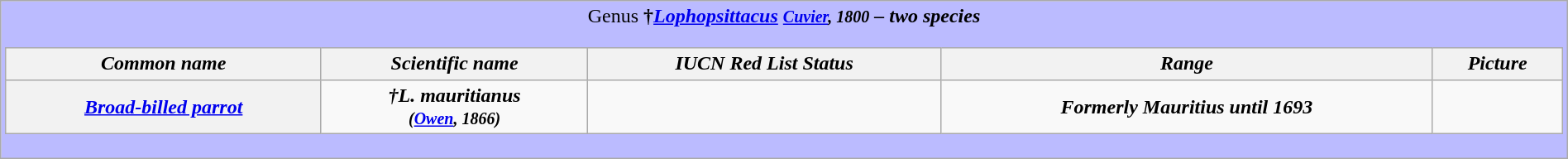<table class="wikitable" style="width:100%;text-align:center">
<tr>
<td colspan="100%" align="center" bgcolor="#BBBBFF">Genus <strong>†<em><a href='#'>Lophopsittacus</a><strong><em> <small><a href='#'>Cuvier</a>, 1800</small> – two species<br><table class="wikitable sortable" style="width:100%;text-align:center">
<tr>
<th scope="col">Common name</th>
<th scope="col">Scientific name</th>
<th scope="col">IUCN Red List Status</th>
<th scope="col" class="unsortable">Range</th>
<th scope="col" class="unsortable">Picture</th>
</tr>
<tr>
<th scope="row"><a href='#'>Broad-billed parrot</a></th>
<td>†</em>L. mauritianus<em> <br><small>(<a href='#'>Owen</a>, 1866)</small></td>
<td></td>
<td>Formerly Mauritius until 1693</td>
<td></td>
</tr>
</table>
</td>
</tr>
</table>
